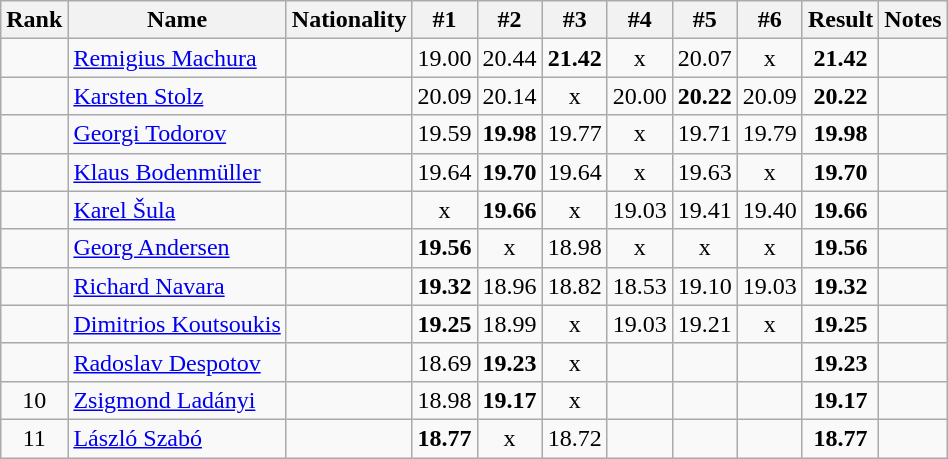<table class="wikitable sortable" style="text-align:center">
<tr>
<th>Rank</th>
<th>Name</th>
<th>Nationality</th>
<th>#1</th>
<th>#2</th>
<th>#3</th>
<th>#4</th>
<th>#5</th>
<th>#6</th>
<th>Result</th>
<th>Notes</th>
</tr>
<tr>
<td></td>
<td align="left"><a href='#'>Remigius Machura</a></td>
<td align=left></td>
<td>19.00</td>
<td>20.44</td>
<td><strong>21.42</strong></td>
<td>x</td>
<td>20.07</td>
<td>x</td>
<td><strong>21.42</strong></td>
<td></td>
</tr>
<tr>
<td></td>
<td align="left"><a href='#'>Karsten Stolz</a></td>
<td align=left></td>
<td>20.09</td>
<td>20.14</td>
<td>x</td>
<td>20.00</td>
<td><strong>20.22</strong></td>
<td>20.09</td>
<td><strong>20.22</strong></td>
<td></td>
</tr>
<tr>
<td></td>
<td align="left"><a href='#'>Georgi Todorov</a></td>
<td align=left></td>
<td>19.59</td>
<td><strong>19.98</strong></td>
<td>19.77</td>
<td>x</td>
<td>19.71</td>
<td>19.79</td>
<td><strong>19.98</strong></td>
<td></td>
</tr>
<tr>
<td></td>
<td align="left"><a href='#'>Klaus Bodenmüller</a></td>
<td align=left></td>
<td>19.64</td>
<td><strong>19.70</strong></td>
<td>19.64</td>
<td>x</td>
<td>19.63</td>
<td>x</td>
<td><strong>19.70</strong></td>
<td></td>
</tr>
<tr>
<td></td>
<td align="left"><a href='#'>Karel Šula</a></td>
<td align=left></td>
<td>x</td>
<td><strong>19.66</strong></td>
<td>x</td>
<td>19.03</td>
<td>19.41</td>
<td>19.40</td>
<td><strong>19.66</strong></td>
<td></td>
</tr>
<tr>
<td></td>
<td align="left"><a href='#'>Georg Andersen</a></td>
<td align=left></td>
<td><strong>19.56</strong></td>
<td>x</td>
<td>18.98</td>
<td>x</td>
<td>x</td>
<td>x</td>
<td><strong>19.56</strong></td>
<td></td>
</tr>
<tr>
<td></td>
<td align="left"><a href='#'>Richard Navara</a></td>
<td align=left></td>
<td><strong>19.32</strong></td>
<td>18.96</td>
<td>18.82</td>
<td>18.53</td>
<td>19.10</td>
<td>19.03</td>
<td><strong>19.32</strong></td>
<td></td>
</tr>
<tr>
<td></td>
<td align="left"><a href='#'>Dimitrios Koutsoukis</a></td>
<td align=left></td>
<td><strong>19.25</strong></td>
<td>18.99</td>
<td>x</td>
<td>19.03</td>
<td>19.21</td>
<td>x</td>
<td><strong>19.25</strong></td>
<td></td>
</tr>
<tr>
<td></td>
<td align="left"><a href='#'>Radoslav Despotov</a></td>
<td align=left></td>
<td>18.69</td>
<td><strong>19.23</strong></td>
<td>x</td>
<td></td>
<td></td>
<td></td>
<td><strong>19.23</strong></td>
<td></td>
</tr>
<tr>
<td>10</td>
<td align="left"><a href='#'>Zsigmond Ladányi</a></td>
<td align=left></td>
<td>18.98</td>
<td><strong>19.17</strong></td>
<td>x</td>
<td></td>
<td></td>
<td></td>
<td><strong>19.17</strong></td>
<td></td>
</tr>
<tr>
<td>11</td>
<td align="left"><a href='#'>László Szabó</a></td>
<td align=left></td>
<td><strong>18.77</strong></td>
<td>x</td>
<td>18.72</td>
<td></td>
<td></td>
<td></td>
<td><strong>18.77</strong></td>
<td></td>
</tr>
</table>
